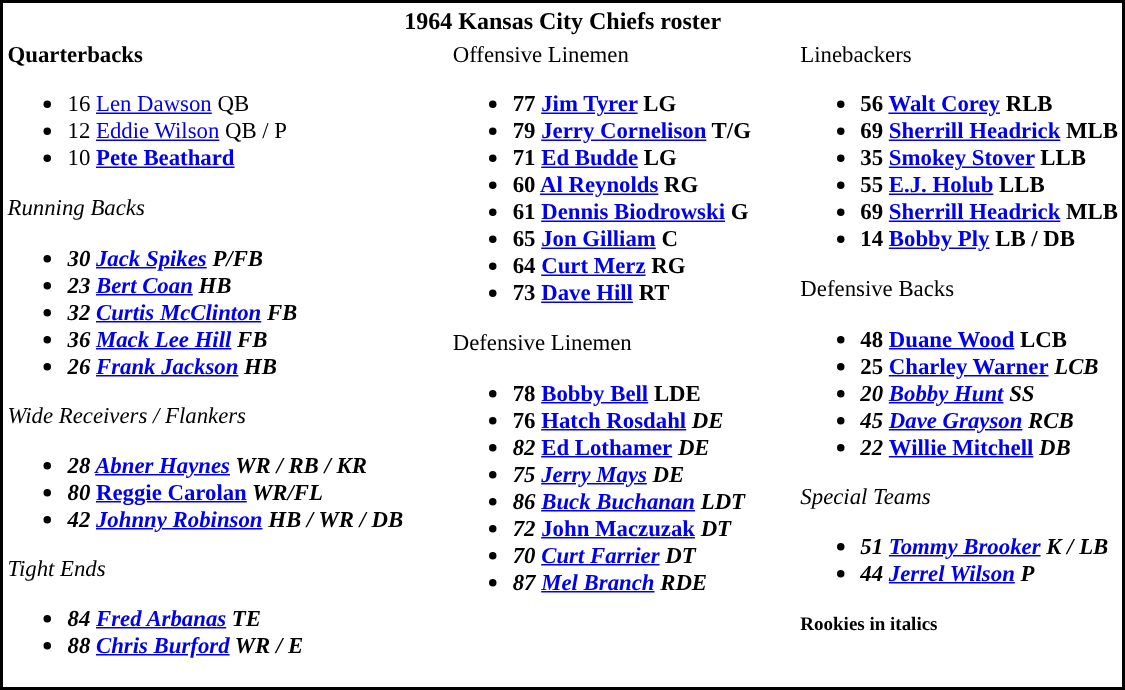<table class="toccolours" style="text-align: left; border: 2px solid black;">
<tr>
<th colspan="7" style="text-align:center;">1964 Kansas City Chiefs roster</th>
</tr>
<tr>
<td style="font-size: 95%;" valign="top"><strong>Quarterbacks</strong><br><ul><li><span>16</span> <a href='#'>Len Dawson</a> QB</li><li><span>12</span> <a href='#'>Eddie Wilson</a> QB / P</li><li><span>10</span> <strong><a href='#'>Pete Beathard</a><em></li></ul></strong>Running Backs<strong><ul><li><span>30</span> <a href='#'>Jack Spikes</a> P/FB</li><li><span>23</span> <a href='#'>Bert Coan</a> HB</li><li><span>32</span> <a href='#'>Curtis McClinton</a> FB</li><li><span>36</span> <a href='#'>Mack Lee Hill</a> FB</li><li><span>26</span> <a href='#'>Frank Jackson</a> HB</li></ul></strong>Wide Receivers / Flankers<strong><ul><li><span>28</span> <a href='#'>Abner Haynes</a> WR / RB / KR</li><li><span>80</span> </em><a href='#'>Reggie Carolan</a><em> WR/FL</li><li><span>42</span> <a href='#'>Johnny Robinson</a> HB / WR / DB</li></ul></strong>Tight Ends<strong><ul><li><span>84</span> <a href='#'>Fred Arbanas</a> TE</li><li><span>88</span> <a href='#'>Chris Burford</a> WR / E</li></ul></td>
<td style="width: 25px;"></td>
<td style="font-size: 95%;" valign="top"></strong>Offensive Linemen<strong><br><ul><li><span>77</span> <a href='#'>Jim Tyrer</a> LG</li><li><span>79</span> <a href='#'>Jerry Cornelison</a> T/G</li><li><span>71</span> <a href='#'>Ed Budde</a> LG</li><li><span>60</span> <a href='#'>Al Reynolds</a> RG</li><li><span>61</span> <a href='#'>Dennis Biodrowski</a> G</li><li><span>65</span> <a href='#'>Jon Gilliam</a> C</li><li><span>64</span> <a href='#'>Curt Merz</a> RG</li><li><span>73</span> <a href='#'>Dave Hill</a> RT</li></ul></strong>Defensive Linemen<strong><ul><li><span>78</span> <a href='#'>Bobby Bell</a> LDE</li><li><span>76</span> </em><a href='#'>Hatch Rosdahl</a><em> DE</li><li><span>82</span> </em><a href='#'>Ed Lothamer</a><em> DE</li><li><span>75</span> <a href='#'>Jerry Mays</a> DE</li><li><span>86</span> <a href='#'>Buck Buchanan</a> LDT</li><li><span>72</span> </em><a href='#'>John Maczuzak</a><em> DT</li><li><span>70</span> <a href='#'>Curt Farrier</a> DT</li><li><span>87</span> <a href='#'>Mel Branch</a> RDE</li></ul></td>
<td style="width: 25px;"></td>
<td style="font-size: 95%;" valign="top"></strong>Linebackers<strong><br><ul><li><span>56</span> <a href='#'>Walt Corey</a> RLB</li><li><span>69</span> <a href='#'>Sherrill Headrick</a> MLB</li><li><span>35</span> <a href='#'>Smokey Stover</a> LLB</li><li><span>55</span> <a href='#'>E.J. Holub</a> LLB</li><li><span>69</span> <a href='#'>Sherrill Headrick</a> MLB</li><li><span>14</span> <a href='#'>Bobby Ply</a> LB / DB</li></ul></strong>Defensive Backs<strong><ul><li><span>48</span> <a href='#'>Duane Wood</a> LCB</li><li><span>25</span> </em><a href='#'>Charley Warner</a><em> LCB</li><li><span>20</span> <a href='#'>Bobby Hunt</a> SS</li><li><span>45</span> <a href='#'>Dave Grayson</a> RCB</li><li><span>22</span> </em><a href='#'>Willie Mitchell</a><em>  DB</li></ul></strong>Special Teams<strong><ul><li><span>51</span> <a href='#'>Tommy Brooker</a> K / LB</li><li><span>44</span> <a href='#'>Jerrel Wilson</a> P</li></ul><small></em>Rookies in italics<em> </small><br><small> </small></td>
</tr>
</table>
